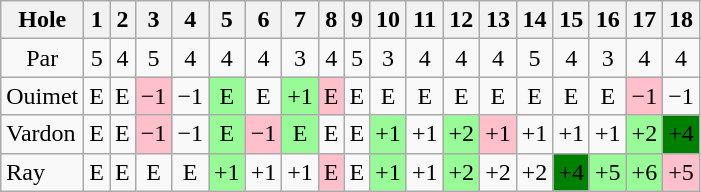<table class="wikitable" style="text-align:center">
<tr>
<th>Hole</th>
<th>1</th>
<th>2</th>
<th>3</th>
<th>4</th>
<th>5</th>
<th>6</th>
<th>7</th>
<th>8</th>
<th>9</th>
<th>10</th>
<th>11</th>
<th>12</th>
<th>13</th>
<th>14</th>
<th>15</th>
<th>16</th>
<th>17</th>
<th>18</th>
</tr>
<tr>
<td>Par</td>
<td>5</td>
<td>4</td>
<td>5</td>
<td>4</td>
<td>4</td>
<td>4</td>
<td>3</td>
<td>4</td>
<td>5</td>
<td>3</td>
<td>4</td>
<td>4</td>
<td>4</td>
<td>5</td>
<td>4</td>
<td>3</td>
<td>4</td>
<td>4</td>
</tr>
<tr>
<td align=left> Ouimet</td>
<td>E</td>
<td>E</td>
<td style="background: Pink;">−1</td>
<td>−1</td>
<td style="background: PaleGreen;">E</td>
<td>E</td>
<td style="background: PaleGreen;">+1</td>
<td style="background: Pink;">E</td>
<td>E</td>
<td>E</td>
<td>E</td>
<td>E</td>
<td>E</td>
<td>E</td>
<td>E</td>
<td>E</td>
<td style="background: Pink;">−1</td>
<td>−1</td>
</tr>
<tr>
<td align=left> Vardon</td>
<td>E</td>
<td>E</td>
<td style="background: Pink;">−1</td>
<td>−1</td>
<td style="background: PaleGreen;">E</td>
<td style="background: Pink;">−1</td>
<td style="background: PaleGreen;">E</td>
<td>E</td>
<td>E</td>
<td style="background: PaleGreen;">+1</td>
<td>+1</td>
<td style="background: PaleGreen;">+2</td>
<td style="background: Pink;">+1</td>
<td>+1</td>
<td>+1</td>
<td>+1</td>
<td style="background: PaleGreen;">+2</td>
<td style="background: Green;">+4</td>
</tr>
<tr>
<td align=left> Ray</td>
<td>E</td>
<td>E</td>
<td>E</td>
<td>E</td>
<td style="background: PaleGreen;">+1</td>
<td>+1</td>
<td>+1</td>
<td style="background: Pink;">E</td>
<td>E</td>
<td style="background: PaleGreen;">+1</td>
<td>+1</td>
<td style="background: PaleGreen;">+2</td>
<td>+2</td>
<td>+2</td>
<td style="background: Green;">+4</td>
<td style="background: PaleGreen;">+5</td>
<td style="background: PaleGreen;">+6</td>
<td style="background: Pink;">+5</td>
</tr>
</table>
